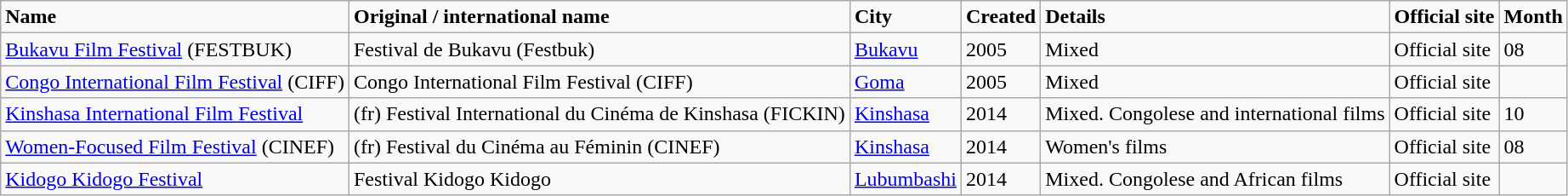<table class="wikitable">
<tr>
<td><strong>Name</strong></td>
<td><strong>Original / international name</strong></td>
<td><strong>City</strong></td>
<td><strong>Created</strong></td>
<td><strong>Details</strong></td>
<td><strong>Official site</strong></td>
<td><strong>Month</strong></td>
</tr>
<tr>
<td><a href='#'>Bukavu Film Festival</a> (FESTBUK)</td>
<td>Festival de Bukavu (Festbuk)</td>
<td><a href='#'>Bukavu</a></td>
<td>2005</td>
<td>Mixed</td>
<td>Official site</td>
<td>08</td>
</tr>
<tr>
<td><a href='#'>Congo International Film Festival</a> (CIFF)</td>
<td>Congo International Film Festival (CIFF)</td>
<td><a href='#'>Goma</a></td>
<td>2005</td>
<td>Mixed</td>
<td>Official site</td>
<td></td>
</tr>
<tr>
<td><a href='#'>Kinshasa International Film Festival</a></td>
<td>(fr) Festival International du Cinéma de Kinshasa (FICKIN)</td>
<td><a href='#'>Kinshasa</a></td>
<td>2014</td>
<td>Mixed. Congolese and international films</td>
<td>Official site</td>
<td>10</td>
</tr>
<tr>
<td><a href='#'>Women-Focused Film Festival</a> (CINEF)</td>
<td>(fr) Festival du Cinéma au Féminin (CINEF)</td>
<td><a href='#'>Kinshasa</a></td>
<td>2014</td>
<td>Women's films</td>
<td>Official site</td>
<td>08</td>
</tr>
<tr>
<td><a href='#'>Kidogo Kidogo Festival</a></td>
<td>Festival Kidogo Kidogo</td>
<td><a href='#'>Lubumbashi</a></td>
<td>2014</td>
<td>Mixed. Congolese and African films</td>
<td>Official site</td>
<td></td>
</tr>
</table>
